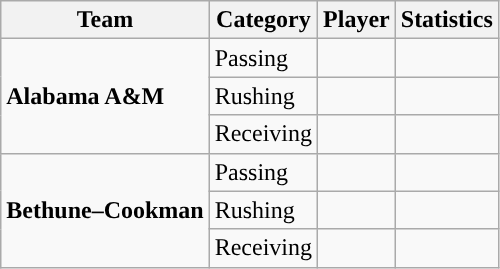<table class="wikitable" style="float: left;">
<tr>
<th>Team</th>
<th>Category</th>
<th>Player</th>
<th>Statistics</th>
</tr>
<tr>
<td rowspan=3><strong>Alabama A&M</strong></td>
<td>Passing</td>
<td> </td>
<td> </td>
</tr>
<tr>
<td>Rushing</td>
<td> </td>
<td> </td>
</tr>
<tr>
<td>Receiving</td>
<td> </td>
<td> </td>
</tr>
<tr>
<td rowspan=3><strong>Bethune–Cookman</strong></td>
<td>Passing</td>
<td> </td>
<td> </td>
</tr>
<tr>
<td>Rushing</td>
<td> </td>
<td> </td>
</tr>
<tr>
<td>Receiving</td>
<td> </td>
<td> </td>
</tr>
</table>
